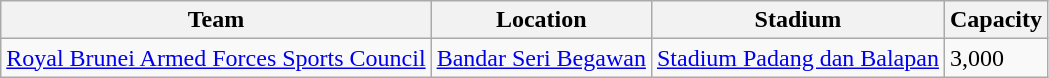<table class="wikitable sortable">
<tr>
<th>Team</th>
<th>Location</th>
<th>Stadium</th>
<th>Capacity</th>
</tr>
<tr>
<td><a href='#'>Royal Brunei Armed Forces Sports Council</a></td>
<td><a href='#'>Bandar Seri Begawan</a></td>
<td><a href='#'>Stadium Padang dan Balapan</a></td>
<td>3,000</td>
</tr>
</table>
